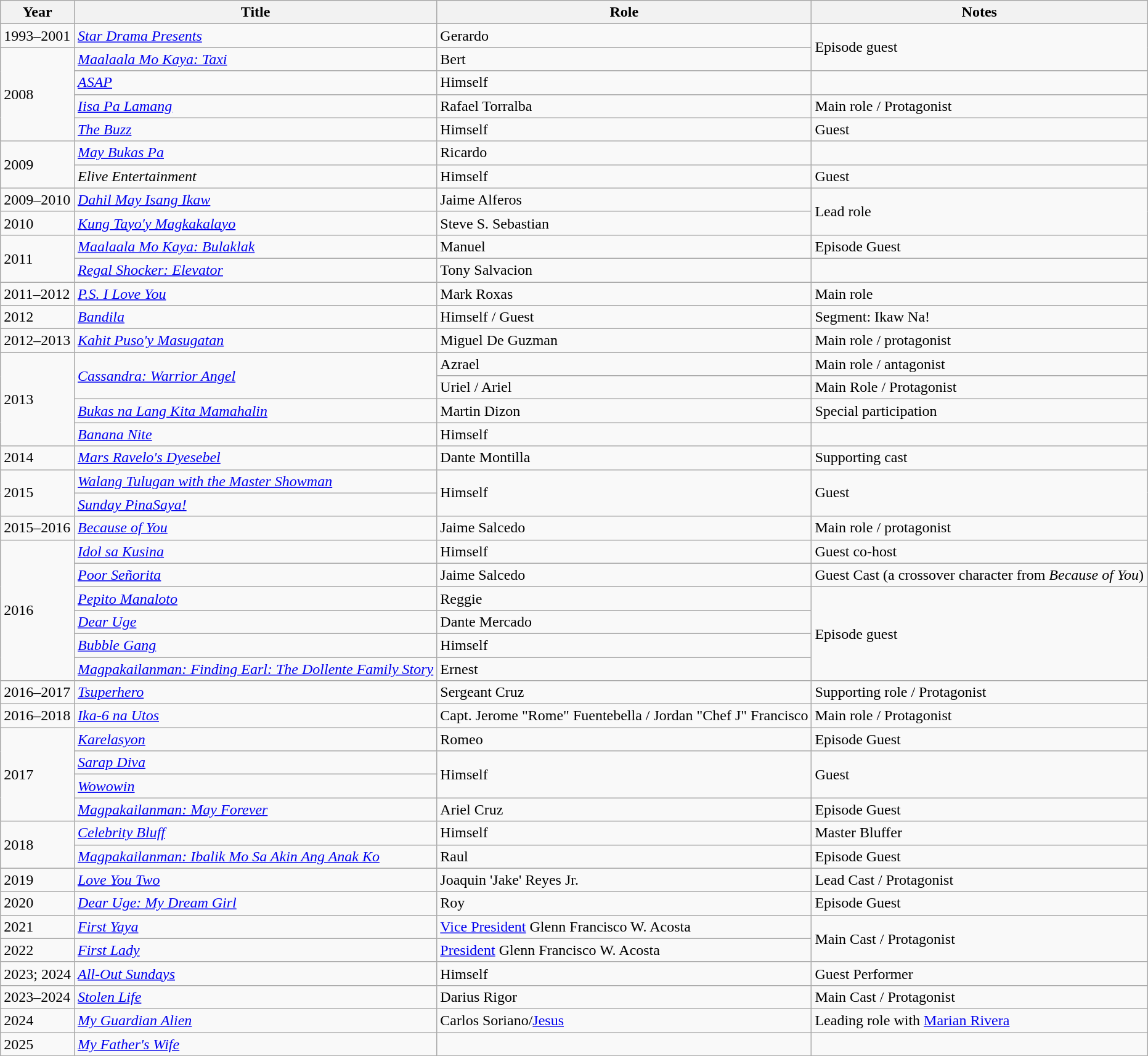<table class="wikitable sortable">
<tr>
<th>Year</th>
<th>Title</th>
<th>Role</th>
<th>Notes</th>
</tr>
<tr>
<td>1993–2001</td>
<td><em><a href='#'>Star Drama Presents</a></em></td>
<td>Gerardo</td>
<td rowspan="2">Episode guest</td>
</tr>
<tr>
<td rowspan="4">2008</td>
<td><em><a href='#'>Maalaala Mo Kaya: Taxi</a></em></td>
<td>Bert</td>
</tr>
<tr>
<td><em><a href='#'>ASAP</a></em></td>
<td>Himself</td>
<td></td>
</tr>
<tr>
<td><em><a href='#'>Iisa Pa Lamang</a></em></td>
<td>Rafael Torralba</td>
<td>Main role / Protagonist</td>
</tr>
<tr>
<td><em><a href='#'>The Buzz</a></em></td>
<td>Himself</td>
<td>Guest</td>
</tr>
<tr>
<td rowspan="2">2009</td>
<td><em><a href='#'>May Bukas Pa</a></em></td>
<td>Ricardo</td>
<td></td>
</tr>
<tr>
<td><em>Elive Entertainment</em></td>
<td>Himself</td>
<td>Guest</td>
</tr>
<tr>
<td>2009–2010</td>
<td><em><a href='#'>Dahil May Isang Ikaw</a></em></td>
<td>Jaime Alferos</td>
<td rowspan="2">Lead role</td>
</tr>
<tr>
<td>2010</td>
<td><em><a href='#'>Kung Tayo'y Magkakalayo</a></em></td>
<td>Steve S. Sebastian</td>
</tr>
<tr>
<td rowspan="2">2011</td>
<td><em><a href='#'>Maalaala Mo Kaya: Bulaklak</a></em></td>
<td>Manuel</td>
<td>Episode Guest</td>
</tr>
<tr>
<td><em><a href='#'>Regal Shocker: Elevator</a></em></td>
<td>Tony Salvacion</td>
<td></td>
</tr>
<tr>
<td>2011–2012</td>
<td><em><a href='#'>P.S. I Love You</a></em></td>
<td>Mark Roxas</td>
<td>Main role</td>
</tr>
<tr>
<td>2012</td>
<td><em><a href='#'>Bandila</a></em></td>
<td>Himself / Guest</td>
<td>Segment: Ikaw Na!</td>
</tr>
<tr>
<td>2012–2013</td>
<td><em><a href='#'>Kahit Puso'y Masugatan</a></em></td>
<td>Miguel De Guzman</td>
<td>Main role / protagonist</td>
</tr>
<tr>
<td rowspan="4">2013</td>
<td rowspan="2"><em><a href='#'>Cassandra: Warrior Angel</a></em></td>
<td>Azrael</td>
<td>Main role / antagonist</td>
</tr>
<tr>
<td>Uriel / Ariel</td>
<td>Main Role / Protagonist</td>
</tr>
<tr>
<td><em><a href='#'>Bukas na Lang Kita Mamahalin</a></em></td>
<td>Martin Dizon</td>
<td>Special participation</td>
</tr>
<tr>
<td><em><a href='#'>Banana Nite</a></em></td>
<td>Himself</td>
<td></td>
</tr>
<tr>
<td>2014</td>
<td><em><a href='#'>Mars Ravelo's Dyesebel</a></em></td>
<td>Dante Montilla</td>
<td>Supporting cast</td>
</tr>
<tr>
<td rowspan="2">2015</td>
<td><em><a href='#'>Walang Tulugan with the Master Showman</a></em></td>
<td rowspan="2">Himself</td>
<td rowspan="2">Guest</td>
</tr>
<tr>
<td><em><a href='#'>Sunday PinaSaya!</a></em></td>
</tr>
<tr>
<td>2015–2016</td>
<td><em><a href='#'>Because of You</a></em></td>
<td>Jaime Salcedo</td>
<td>Main role / protagonist</td>
</tr>
<tr>
<td rowspan="6">2016</td>
<td><em><a href='#'>Idol sa Kusina</a></em></td>
<td>Himself</td>
<td>Guest co-host</td>
</tr>
<tr>
<td><em><a href='#'>Poor Señorita</a></em></td>
<td>Jaime Salcedo</td>
<td>Guest Cast (a crossover character from <em>Because of You</em>)</td>
</tr>
<tr>
<td><em><a href='#'>Pepito Manaloto</a></em></td>
<td>Reggie</td>
<td rowspan="4">Episode guest</td>
</tr>
<tr>
<td><em><a href='#'>Dear Uge</a></em></td>
<td>Dante Mercado</td>
</tr>
<tr>
<td><em><a href='#'>Bubble Gang</a></em></td>
<td>Himself</td>
</tr>
<tr>
<td><em><a href='#'>Magpakailanman: Finding Earl: The Dollente Family Story</a></em></td>
<td>Ernest</td>
</tr>
<tr>
<td>2016–2017</td>
<td><em><a href='#'>Tsuperhero</a></em></td>
<td>Sergeant Cruz</td>
<td>Supporting role / Protagonist</td>
</tr>
<tr>
<td>2016–2018</td>
<td><em><a href='#'>Ika-6 na Utos</a></em></td>
<td>Capt. Jerome "Rome" Fuentebella / Jordan "Chef J" Francisco</td>
<td>Main role / Protagonist</td>
</tr>
<tr>
<td rowspan="4">2017</td>
<td><em><a href='#'>Karelasyon</a></em></td>
<td>Romeo</td>
<td>Episode Guest</td>
</tr>
<tr>
<td><em><a href='#'>Sarap Diva</a></em></td>
<td rowspan="2">Himself</td>
<td rowspan="2">Guest</td>
</tr>
<tr>
<td><em><a href='#'>Wowowin</a></em></td>
</tr>
<tr>
<td><em><a href='#'>Magpakailanman: May Forever</a></em></td>
<td>Ariel Cruz</td>
<td>Episode Guest</td>
</tr>
<tr>
<td rowspan="2">2018</td>
<td><em><a href='#'>Celebrity Bluff</a></em></td>
<td>Himself</td>
<td>Master Bluffer</td>
</tr>
<tr>
<td><em><a href='#'>Magpakailanman: Ibalik Mo Sa Akin Ang Anak Ko</a></em></td>
<td>Raul</td>
<td>Episode Guest</td>
</tr>
<tr>
<td>2019</td>
<td><em><a href='#'>Love You Two</a></em></td>
<td>Joaquin 'Jake' Reyes Jr.</td>
<td>Lead Cast / Protagonist</td>
</tr>
<tr>
<td>2020</td>
<td><em><a href='#'>Dear Uge: My Dream Girl</a></em></td>
<td>Roy</td>
<td>Episode Guest</td>
</tr>
<tr>
<td>2021</td>
<td><em><a href='#'>First Yaya</a></em></td>
<td><a href='#'>Vice President</a> Glenn Francisco W. Acosta</td>
<td rowspan="2">Main Cast / Protagonist</td>
</tr>
<tr>
<td>2022</td>
<td><em><a href='#'>First Lady</a></em></td>
<td><a href='#'>President</a> Glenn Francisco W. Acosta</td>
</tr>
<tr>
<td>2023; 2024</td>
<td><em><a href='#'>All-Out Sundays</a></em></td>
<td>Himself</td>
<td>Guest Performer</td>
</tr>
<tr>
<td>2023–2024</td>
<td><em><a href='#'>Stolen Life</a></em></td>
<td>Darius Rigor</td>
<td>Main Cast / Protagonist</td>
</tr>
<tr>
<td>2024</td>
<td><em><a href='#'>My Guardian Alien</a></em></td>
<td>Carlos Soriano/<a href='#'>Jesus</a></td>
<td>Leading role with <a href='#'>Marian Rivera</a></td>
</tr>
<tr>
<td>2025</td>
<td><em><a href='#'>My Father's Wife</a></em></td>
<td></td>
<td></td>
</tr>
</table>
